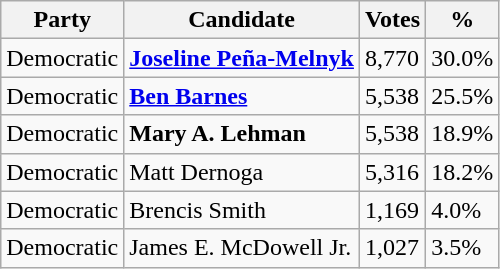<table class="wikitable">
<tr>
<th>Party</th>
<th>Candidate</th>
<th>Votes</th>
<th>%</th>
</tr>
<tr>
<td>Democratic</td>
<td><strong><a href='#'>Joseline Peña-Melnyk</a></strong></td>
<td>8,770</td>
<td>30.0%</td>
</tr>
<tr>
<td>Democratic</td>
<td><strong><a href='#'>Ben Barnes</a></strong></td>
<td>5,538</td>
<td>25.5%</td>
</tr>
<tr>
<td>Democratic</td>
<td><strong>Mary A. Lehman</strong></td>
<td>5,538</td>
<td>18.9%</td>
</tr>
<tr>
<td>Democratic</td>
<td>Matt Dernoga</td>
<td>5,316</td>
<td>18.2%</td>
</tr>
<tr>
<td>Democratic</td>
<td>Brencis Smith</td>
<td>1,169</td>
<td>4.0%</td>
</tr>
<tr>
<td>Democratic</td>
<td>James E. McDowell Jr.</td>
<td>1,027</td>
<td>3.5%</td>
</tr>
</table>
